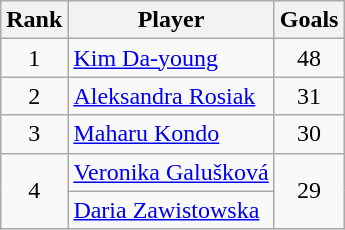<table class="wikitable" style="text-align:center;">
<tr>
<th>Rank</th>
<th>Player</th>
<th>Goals</th>
</tr>
<tr>
<td>1</td>
<td align=left> <a href='#'>Kim Da-young</a></td>
<td>48</td>
</tr>
<tr>
<td>2</td>
<td align=left> <a href='#'>Aleksandra Rosiak</a></td>
<td>31</td>
</tr>
<tr>
<td>3</td>
<td align=left> <a href='#'>Maharu Kondo</a></td>
<td>30</td>
</tr>
<tr>
<td rowspan=2>4</td>
<td align=left> <a href='#'>Veronika Galušková</a></td>
<td rowspan=2>29</td>
</tr>
<tr>
<td align=left> <a href='#'>Daria Zawistowska</a></td>
</tr>
</table>
